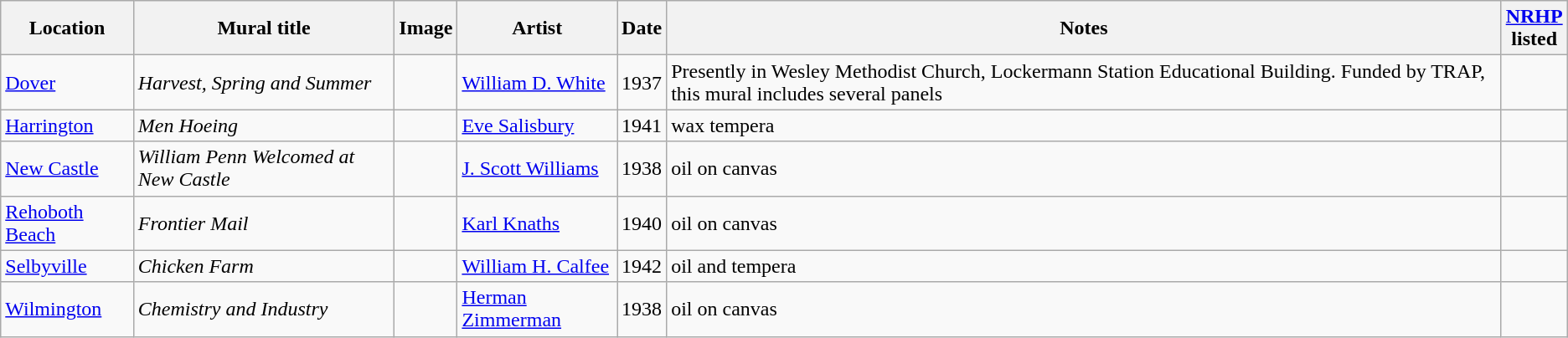<table class="wikitable sortable">
<tr>
<th>Location</th>
<th>Mural title</th>
<th>Image</th>
<th>Artist</th>
<th>Date</th>
<th>Notes</th>
<th><a href='#'>NRHP</a><br>listed</th>
</tr>
<tr>
<td><a href='#'>Dover</a></td>
<td><em>Harvest, Spring and Summer</em></td>
<td></td>
<td><a href='#'>William D. White</a></td>
<td>1937</td>
<td>Presently in Wesley Methodist Church, Lockermann Station Educational Building.  Funded by TRAP, this mural includes several panels</td>
<td></td>
</tr>
<tr>
<td><a href='#'>Harrington</a></td>
<td><em>Men Hoeing</em></td>
<td></td>
<td><a href='#'>Eve Salisbury</a></td>
<td>1941</td>
<td>wax tempera</td>
<td></td>
</tr>
<tr>
<td><a href='#'>New Castle</a></td>
<td><em>William Penn Welcomed at New Castle</em></td>
<td></td>
<td><a href='#'>J. Scott Williams</a></td>
<td>1938</td>
<td>oil on canvas</td>
<td></td>
</tr>
<tr>
<td><a href='#'>Rehoboth Beach</a></td>
<td><em>Frontier Mail</em></td>
<td></td>
<td><a href='#'>Karl Knaths</a></td>
<td>1940</td>
<td>oil on canvas</td>
<td></td>
</tr>
<tr>
<td><a href='#'>Selbyville</a></td>
<td><em>Chicken Farm</em></td>
<td></td>
<td><a href='#'>William H. Calfee</a></td>
<td>1942</td>
<td>oil and tempera</td>
<td></td>
</tr>
<tr>
<td><a href='#'>Wilmington</a></td>
<td><em>Chemistry and Industry</em></td>
<td></td>
<td><a href='#'>Herman Zimmerman</a></td>
<td>1938</td>
<td>oil on canvas</td>
<td></td>
</tr>
</table>
